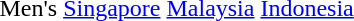<table>
<tr>
<td>Men's</td>
<td> <a href='#'>Singapore</a></td>
<td> <a href='#'>Malaysia</a></td>
<td> <a href='#'>Indonesia</a></td>
</tr>
</table>
